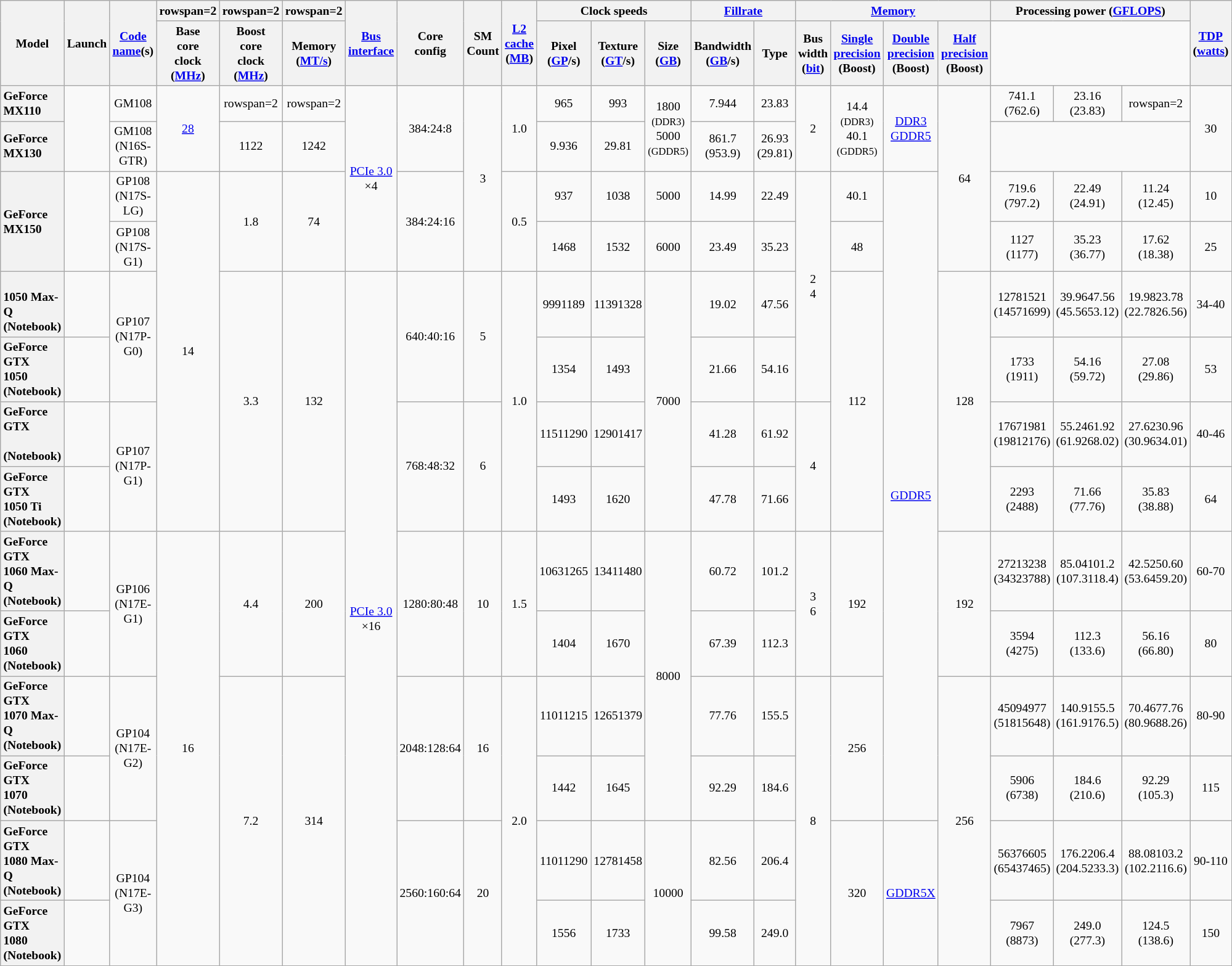<table class="wikitable sortable mw-datatable sticky-table-head sticky-table-col1 sort-under-center" style="font-size:82%; text-align:center;">
<tr>
<th rowspan=2>Model</th>
<th rowspan=2>Launch</th>
<th rowspan=2><a href='#'>Code<br>name</a>(s)</th>
<th>rowspan=2 </th>
<th>rowspan=2 </th>
<th>rowspan=2 </th>
<th rowspan=2><a href='#'>Bus</a><br><a href='#'>interface</a></th>
<th rowspan=2>Core<br>config</th>
<th rowspan=2>SM<br>Count</th>
<th rowspan=2><a href='#'>L2<br>cache</a><br>(<a href='#'>MB</a>)</th>
<th colspan=3>Clock speeds</th>
<th colspan=2><a href='#'>Fillrate</a></th>
<th colspan=4><a href='#'>Memory</a></th>
<th colspan=3>Processing power (<a href='#'>GFLOPS</a>)</th>
<th rowspan=2><a href='#'>TDP</a><br>(<a href='#'>watts</a>)</th>
</tr>
<tr>
<th>Base<br>core<br>clock<br>(<a href='#'>MHz</a>)</th>
<th>Boost<br>core<br>clock<br>(<a href='#'>MHz</a>)</th>
<th>Memory<br>(<a href='#'>MT/s</a>)</th>
<th>Pixel<br>(<a href='#'>GP</a>/s)</th>
<th>Texture<br>(<a href='#'>GT</a>/s)</th>
<th>Size<br>(<a href='#'>GB</a>)</th>
<th>Bandwidth<br>(<a href='#'>GB</a>/s)</th>
<th>Type</th>
<th>Bus<br>width<br>(<a href='#'>bit</a>)</th>
<th><a href='#'>Single<br>precision</a><br>(Boost)</th>
<th><a href='#'>Double<br>precision</a><br>(Boost)</th>
<th><a href='#'>Half<br>precision</a><br>(Boost)</th>
</tr>
<tr>
<th style="text-align:left;">GeForce<br>MX110</th>
<td rowspan=2></td>
<td>GM108<br></td>
<td rowspan=2><a href='#'>28</a></td>
<td>rowspan=2 </td>
<td>rowspan=2 </td>
<td rowspan=4><a href='#'>PCIe 3.0</a><br>×4</td>
<td rowspan=2>384:24:8</td>
<td rowspan=4>3</td>
<td rowspan=2>1.0</td>
<td>965</td>
<td>993</td>
<td rowspan=2>1800<br><small>(DDR3)</small><br>5000<br><small>(GDDR5)</small></td>
<td>7.944</td>
<td>23.83</td>
<td rowspan=2>2</td>
<td rowspan=2>14.4<br><small>(DDR3)</small><br>40.1<br><small>(GDDR5)</small></td>
<td rowspan=2><a href='#'>DDR3</a><br><a href='#'>GDDR5</a></td>
<td rowspan=4>64</td>
<td>741.1<br>(762.6)</td>
<td>23.16<br>(23.83)</td>
<td>rowspan=2 </td>
<td rowspan=2>30</td>
</tr>
<tr>
<th style="text-align:left;">GeForce<br>MX130</th>
<td>GM108<br>(N16S-GTR)</td>
<td>1122</td>
<td>1242</td>
<td>9.936</td>
<td>29.81</td>
<td>861.7<br>(953.9)</td>
<td>26.93<br>(29.81)</td>
</tr>
<tr>
<th rowspan=2 style="text-align:left;">GeForce<br>MX150</th>
<td rowspan=2></td>
<td>GP108<br>(N17S-LG)</td>
<td rowspan=6>14</td>
<td rowspan=2>1.8</td>
<td rowspan=2>74</td>
<td rowspan=2>384:24:16</td>
<td rowspan=2>0.5</td>
<td>937</td>
<td>1038</td>
<td>5000</td>
<td>14.99</td>
<td>22.49</td>
<td rowspan=4>2<br>4</td>
<td>40.1</td>
<td rowspan=10><a href='#'>GDDR5</a></td>
<td>719.6<br>(797.2)</td>
<td>22.49<br>(24.91)</td>
<td>11.24<br>(12.45)</td>
<td>10</td>
</tr>
<tr>
<td class="sticky-table-none">GP108<br>(N17S-G1)</td>
<td>1468</td>
<td>1532</td>
<td>6000</td>
<td>23.49</td>
<td>35.23</td>
<td>48</td>
<td>1127<br>(1177)</td>
<td>35.23<br>(36.77)</td>
<td>17.62<br>(18.38)</td>
<td>25</td>
</tr>
<tr>
<th style="text-align:left;"><br>1050 Max-Q<br>(Notebook)</th>
<td></td>
<td rowspan=2>GP107<br>(N17P-G0)</td>
<td rowspan=4>3.3</td>
<td rowspan=4>132</td>
<td rowspan=10><a href='#'>PCIe 3.0</a><br>×16</td>
<td rowspan=2>640:40:16</td>
<td rowspan=2>5</td>
<td rowspan=4>1.0</td>
<td>9991189</td>
<td>11391328</td>
<td rowspan=4>7000</td>
<td>19.02</td>
<td>47.56</td>
<td rowspan=4>112</td>
<td rowspan=4>128</td>
<td>12781521<br>(14571699)</td>
<td>39.9647.56<br>(45.5653.12)</td>
<td>19.9823.78<br>(22.7826.56)</td>
<td>34-40</td>
</tr>
<tr>
<th style="text-align:left;">GeForce GTX<br>1050<br>(Notebook)</th>
<td></td>
<td>1354</td>
<td>1493</td>
<td>21.66</td>
<td>54.16</td>
<td>1733<br>(1911)</td>
<td>54.16<br>(59.72)</td>
<td>27.08<br>(29.86)</td>
<td>53</td>
</tr>
<tr>
<th style="text-align:left;">GeForce GTX<br><br>(Notebook)</th>
<td></td>
<td rowspan=2>GP107<br>(N17P-G1)</td>
<td rowspan=2>768:48:32</td>
<td rowspan=2>6</td>
<td>11511290</td>
<td>12901417</td>
<td>41.28</td>
<td>61.92</td>
<td rowspan=2>4</td>
<td>17671981<br>(19812176)</td>
<td>55.2461.92<br>(61.9268.02)</td>
<td>27.6230.96<br>(30.9634.01)</td>
<td>40-46</td>
</tr>
<tr>
<th style="text-align:left;">GeForce GTX<br>1050 Ti<br>(Notebook)</th>
<td></td>
<td>1493</td>
<td>1620</td>
<td>47.78</td>
<td>71.66</td>
<td>2293<br>(2488)</td>
<td>71.66<br>(77.76)</td>
<td>35.83<br>(38.88)</td>
<td>64</td>
</tr>
<tr>
<th style="text-align:left;">GeForce GTX<br>1060 Max-Q<br>(Notebook)</th>
<td></td>
<td rowspan=2>GP106<br>(N17E-G1)</td>
<td rowspan=6>16</td>
<td rowspan=2>4.4</td>
<td rowspan=2>200</td>
<td rowspan=2>1280:80:48</td>
<td rowspan=2>10</td>
<td rowspan=2>1.5</td>
<td>10631265</td>
<td>13411480</td>
<td rowspan=4>8000</td>
<td>60.72</td>
<td>101.2</td>
<td rowspan=2>3<br>6</td>
<td rowspan=2>192</td>
<td rowspan=2>192</td>
<td>27213238<br>(34323788)</td>
<td>85.04101.2<br>(107.3118.4)</td>
<td>42.5250.60<br>(53.6459.20)</td>
<td>60-70</td>
</tr>
<tr>
<th style="text-align:left;">GeForce GTX<br>1060<br>(Notebook)</th>
<td></td>
<td>1404</td>
<td>1670</td>
<td>67.39</td>
<td>112.3</td>
<td>3594<br>(4275)</td>
<td>112.3<br>(133.6)</td>
<td>56.16<br>(66.80)</td>
<td>80</td>
</tr>
<tr>
<th style="text-align:left;">GeForce GTX<br>1070 Max-Q<br>(Notebook)</th>
<td></td>
<td rowspan=2>GP104<br>(N17E-G2)</td>
<td rowspan=4>7.2</td>
<td rowspan=4>314</td>
<td rowspan=2>2048:128:64</td>
<td rowspan=2>16</td>
<td rowspan=4>2.0</td>
<td>11011215</td>
<td>12651379</td>
<td>77.76</td>
<td>155.5</td>
<td rowspan=4>8</td>
<td rowspan=2>256</td>
<td rowspan=4>256</td>
<td>45094977<br>(51815648)</td>
<td>140.9155.5<br>(161.9176.5)</td>
<td>70.4677.76<br>(80.9688.26)</td>
<td>80-90</td>
</tr>
<tr>
<th style="text-align:left;">GeForce GTX<br>1070<br>(Notebook)</th>
<td></td>
<td>1442</td>
<td>1645</td>
<td>92.29</td>
<td>184.6</td>
<td>5906<br>(6738)</td>
<td>184.6<br>(210.6)</td>
<td>92.29<br>(105.3)</td>
<td>115</td>
</tr>
<tr>
<th style="text-align:left;">GeForce GTX<br>1080 Max-Q<br>(Notebook)</th>
<td></td>
<td rowspan=2>GP104<br>(N17E-G3)</td>
<td rowspan=2>2560:160:64</td>
<td rowspan=2>20</td>
<td>11011290</td>
<td>12781458</td>
<td rowspan=2>10000</td>
<td>82.56</td>
<td>206.4</td>
<td rowspan=2>320</td>
<td rowspan=2><a href='#'>GDDR5X</a></td>
<td>56376605<br>(65437465)</td>
<td>176.2206.4<br>(204.5233.3)</td>
<td>88.08103.2<br>(102.2116.6)</td>
<td>90-110</td>
</tr>
<tr>
<th style="text-align:left;">GeForce GTX<br>1080<br>(Notebook)</th>
<td></td>
<td>1556</td>
<td>1733</td>
<td>99.58</td>
<td>249.0</td>
<td>7967<br>(8873)</td>
<td>249.0<br>(277.3)</td>
<td>124.5<br>(138.6)</td>
<td>150</td>
</tr>
</table>
